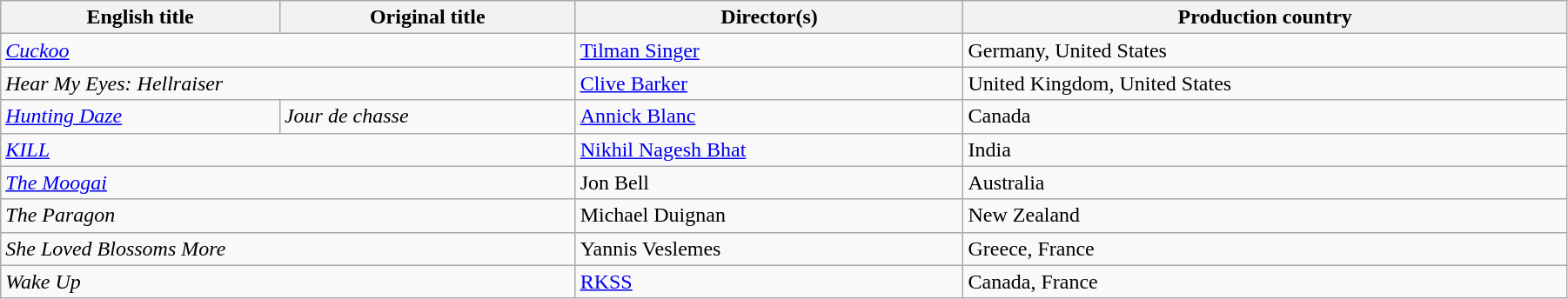<table class="wikitable" style="width:95%; margin-bottom:2px">
<tr>
<th>English title</th>
<th>Original title</th>
<th>Director(s)</th>
<th>Production country</th>
</tr>
<tr>
<td colspan=2><em><a href='#'>Cuckoo</a></em></td>
<td><a href='#'>Tilman Singer</a></td>
<td>Germany, United States</td>
</tr>
<tr>
<td colspan=2><em>Hear My Eyes: Hellraiser</em></td>
<td><a href='#'>Clive Barker</a></td>
<td>United Kingdom, United States</td>
</tr>
<tr>
<td><em><a href='#'>Hunting Daze</a></em></td>
<td><em>Jour de chasse</em></td>
<td><a href='#'>Annick Blanc</a></td>
<td>Canada</td>
</tr>
<tr>
<td colspan="2"><em><a href='#'>KILL</a></em></td>
<td><a href='#'>Nikhil Nagesh Bhat</a></td>
<td>India</td>
</tr>
<tr>
<td colspan=2><em><a href='#'>The Moogai</a></em></td>
<td>Jon Bell</td>
<td>Australia</td>
</tr>
<tr>
<td colspan=2><em>The Paragon</em></td>
<td>Michael Duignan</td>
<td>New Zealand</td>
</tr>
<tr>
<td colspan=2><em>She Loved Blossoms More</em></td>
<td>Yannis Veslemes</td>
<td>Greece, France</td>
</tr>
<tr>
<td colspan=2><em>Wake Up</em></td>
<td><a href='#'>RKSS</a></td>
<td>Canada, France</td>
</tr>
</table>
